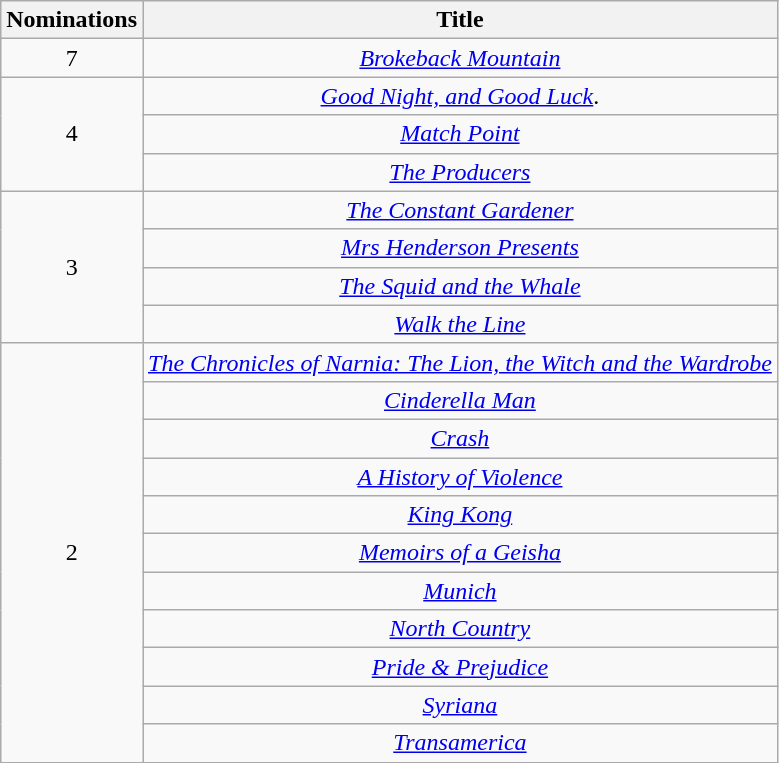<table class="wikitable" style="text-align: center">
<tr>
<th scope="col" width="55">Nominations</th>
<th scope="col" align="center">Title</th>
</tr>
<tr>
<td align="center">7</td>
<td><em><a href='#'>Brokeback Mountain</a></em></td>
</tr>
<tr>
<td rowspan="3" style="text-align:center">4</td>
<td><em><a href='#'>Good Night, and Good Luck</a></em>.</td>
</tr>
<tr>
<td><em><a href='#'>Match Point</a></em></td>
</tr>
<tr>
<td><em><a href='#'>The Producers</a></em></td>
</tr>
<tr>
<td rowspan="4" style="text-align:center">3</td>
<td><em><a href='#'>The Constant Gardener</a></em></td>
</tr>
<tr>
<td><em><a href='#'>Mrs Henderson Presents</a></em></td>
</tr>
<tr>
<td><em><a href='#'>The Squid and the Whale</a></em></td>
</tr>
<tr>
<td><em><a href='#'>Walk the Line</a></em></td>
</tr>
<tr>
<td rowspan="11" style="text-align:center">2</td>
<td><em><a href='#'>The Chronicles of Narnia: The Lion, the Witch and the Wardrobe</a></em></td>
</tr>
<tr>
<td><em><a href='#'>Cinderella Man</a></em></td>
</tr>
<tr>
<td><em><a href='#'>Crash</a></em></td>
</tr>
<tr>
<td><em><a href='#'>A History of Violence</a></em></td>
</tr>
<tr>
<td><em><a href='#'>King Kong</a></em></td>
</tr>
<tr>
<td><em><a href='#'>Memoirs of a Geisha</a></em></td>
</tr>
<tr>
<td><em><a href='#'>Munich</a></em></td>
</tr>
<tr>
<td><em><a href='#'>North Country</a></em></td>
</tr>
<tr>
<td><em><a href='#'>Pride & Prejudice</a></em></td>
</tr>
<tr>
<td><em><a href='#'>Syriana</a></em></td>
</tr>
<tr>
<td><em><a href='#'>Transamerica</a></em></td>
</tr>
</table>
